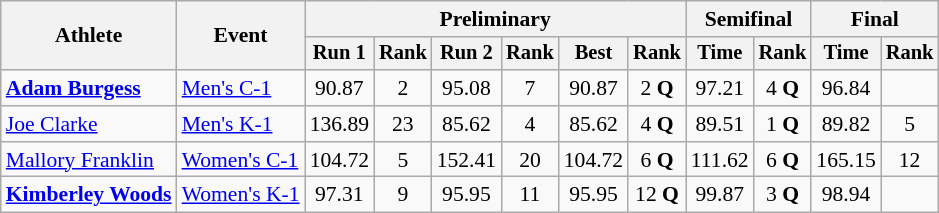<table class=wikitable style=font-size:90%;text-align:center>
<tr>
<th rowspan=2>Athlete</th>
<th rowspan=2>Event</th>
<th colspan=6>Preliminary</th>
<th colspan=2>Semifinal</th>
<th colspan=2>Final</th>
</tr>
<tr style=font-size:95%>
<th>Run 1</th>
<th>Rank</th>
<th>Run 2</th>
<th>Rank</th>
<th>Best</th>
<th>Rank</th>
<th>Time</th>
<th>Rank</th>
<th>Time</th>
<th>Rank</th>
</tr>
<tr>
<td align=left><strong><a href='#'>Adam Burgess</a></strong></td>
<td align=left><a href='#'>Men's C-1</a></td>
<td>90.87</td>
<td>2</td>
<td>95.08</td>
<td>7</td>
<td>90.87</td>
<td>2 <strong>Q</strong></td>
<td>97.21</td>
<td>4 <strong>Q</strong></td>
<td>96.84</td>
<td></td>
</tr>
<tr>
<td align=left><a href='#'>Joe Clarke</a></td>
<td align=left><a href='#'>Men's K-1</a></td>
<td>136.89</td>
<td>23</td>
<td>85.62</td>
<td>4</td>
<td>85.62</td>
<td>4 <strong>Q</strong></td>
<td>89.51</td>
<td>1 <strong>Q</strong></td>
<td>89.82</td>
<td>5</td>
</tr>
<tr>
<td align=left><a href='#'>Mallory Franklin</a></td>
<td align=left><a href='#'>Women's C-1</a></td>
<td>104.72</td>
<td>5</td>
<td>152.41</td>
<td>20</td>
<td>104.72</td>
<td>6 <strong>Q</strong></td>
<td>111.62</td>
<td>6 <strong>Q</strong></td>
<td>165.15</td>
<td>12</td>
</tr>
<tr>
<td align=left><strong><a href='#'>Kimberley Woods</a></strong></td>
<td align=left><a href='#'>Women's K-1</a></td>
<td>97.31</td>
<td>9</td>
<td>95.95</td>
<td>11</td>
<td>95.95</td>
<td>12 <strong>Q</strong></td>
<td>99.87</td>
<td>3 <strong>Q</strong></td>
<td>98.94</td>
<td></td>
</tr>
</table>
